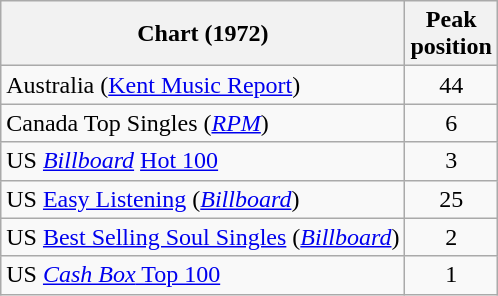<table class="wikitable sortable">
<tr>
<th>Chart (1972)</th>
<th>Peak<br>position</th>
</tr>
<tr>
<td>Australia (<a href='#'>Kent Music Report</a>)</td>
<td style="text-align:center;">44</td>
</tr>
<tr>
<td>Canada Top Singles (<a href='#'><em>RPM</em></a>)</td>
<td style="text-align:center;">6</td>
</tr>
<tr>
<td>US <em><a href='#'>Billboard</a></em> <a href='#'>Hot 100</a></td>
<td style="text-align:center;">3</td>
</tr>
<tr>
<td>US <a href='#'>Easy Listening</a> (<em><a href='#'>Billboard</a></em>)</td>
<td style="text-align:center;">25</td>
</tr>
<tr>
<td>US <a href='#'>Best Selling Soul Singles</a> (<em><a href='#'>Billboard</a></em>)</td>
<td style="text-align:center;">2</td>
</tr>
<tr>
<td>US <a href='#'><em>Cash Box</em> Top 100</a></td>
<td style="text-align:center;">1</td>
</tr>
</table>
